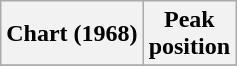<table class="wikitable plainrowheaders">
<tr>
<th>Chart (1968)</th>
<th>Peak<br>position</th>
</tr>
<tr>
</tr>
</table>
